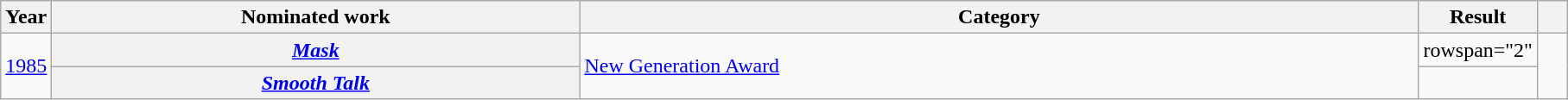<table class="wikitable sortable">
<tr>
<th scope="col" style="width:1em;">Year</th>
<th scope="col" style="width:25em;">Nominated work</th>
<th scope="col" style="width:40em;">Category</th>
<th scope="col" style="width:5em;">Result</th>
<th scope="col" style="width:1em;"class="unsortable"></th>
</tr>
<tr>
<td rowspan="2"><a href='#'>1985</a></td>
<th><em><a href='#'>Mask</a></em></th>
<td rowspan="2"><a href='#'>New Generation Award</a></td>
<td>rowspan="2" </td>
<td style="text-align:center;" rowspan="2"></td>
</tr>
<tr>
<th><em><a href='#'>Smooth Talk</a></em></th>
</tr>
</table>
